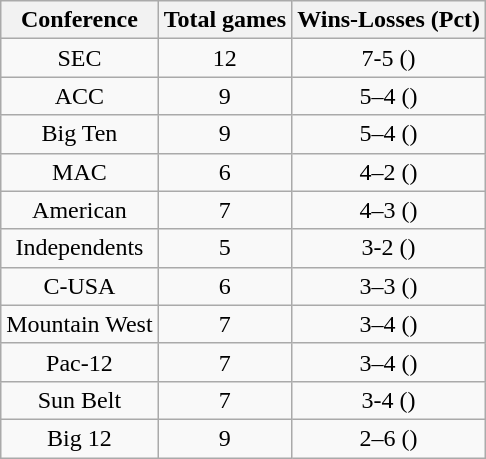<table class="wikitable sortable" style=text-align:center>
<tr>
<th>Conference</th>
<th>Total games</th>
<th>Wins-Losses (Pct)</th>
</tr>
<tr>
<td>SEC</td>
<td>12</td>
<td>7-5 ()</td>
</tr>
<tr>
<td>ACC</td>
<td>9</td>
<td>5–4 ()</td>
</tr>
<tr>
<td>Big Ten</td>
<td>9</td>
<td>5–4 ()</td>
</tr>
<tr>
<td>MAC</td>
<td>6</td>
<td>4–2 ()</td>
</tr>
<tr>
<td>American</td>
<td>7</td>
<td>4–3 ()</td>
</tr>
<tr>
<td>Independents</td>
<td>5</td>
<td>3-2 ()</td>
</tr>
<tr>
<td>C-USA</td>
<td>6</td>
<td>3–3 ()</td>
</tr>
<tr>
<td>Mountain West</td>
<td>7</td>
<td>3–4 ()</td>
</tr>
<tr>
<td>Pac-12</td>
<td>7</td>
<td>3–4 ()</td>
</tr>
<tr>
<td>Sun Belt</td>
<td>7</td>
<td>3-4 ()</td>
</tr>
<tr>
<td>Big 12</td>
<td>9</td>
<td>2–6 ()</td>
</tr>
</table>
